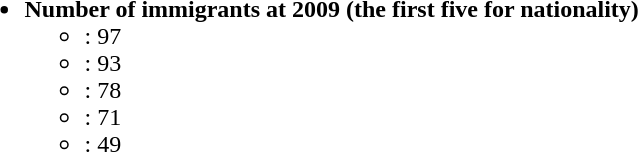<table border="0">
<tr>
<td valign="top"><br><ul><li><strong>Number of immigrants at 2009 (the first five for nationality)</strong><ul><li>: 97</li><li>: 93</li><li>: 78</li><li>: 71</li><li>: 49</li></ul></li></ul></td>
</tr>
</table>
